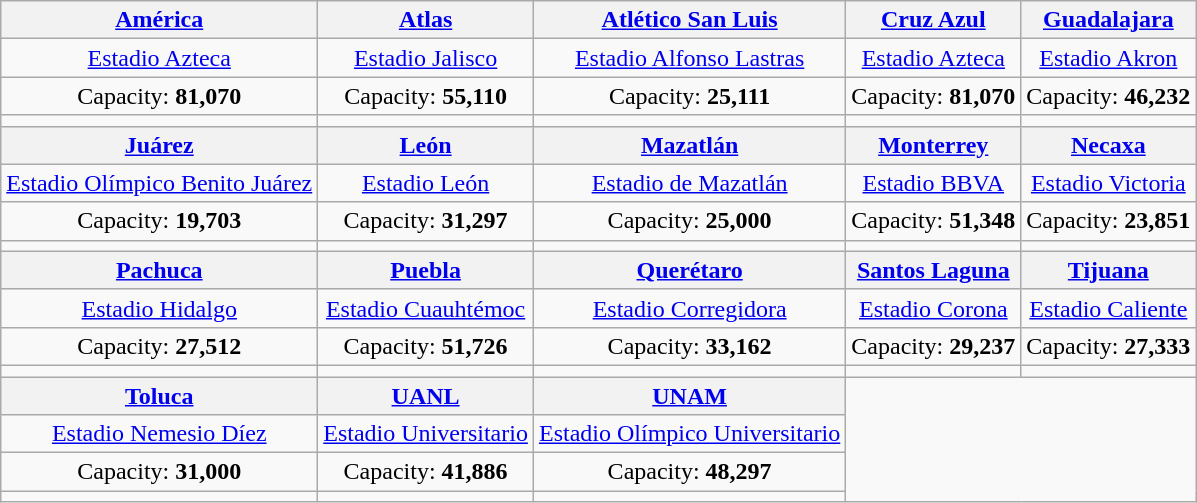<table class="wikitable" style="text-align:center">
<tr>
<th><a href='#'>América</a></th>
<th><a href='#'>Atlas</a></th>
<th><a href='#'>Atlético San Luis</a></th>
<th><a href='#'>Cruz Azul</a></th>
<th><a href='#'>Guadalajara</a></th>
</tr>
<tr>
<td><a href='#'>Estadio Azteca</a></td>
<td><a href='#'>Estadio Jalisco</a></td>
<td><a href='#'>Estadio Alfonso Lastras</a></td>
<td><a href='#'>Estadio Azteca</a></td>
<td><a href='#'>Estadio Akron</a></td>
</tr>
<tr>
<td>Capacity: <strong>81,070</strong></td>
<td>Capacity: <strong>55,110</strong></td>
<td>Capacity: <strong>25,111</strong></td>
<td>Capacity: <strong>81,070</strong></td>
<td>Capacity: <strong>46,232</strong></td>
</tr>
<tr>
<td></td>
<td></td>
<td></td>
<td></td>
<td></td>
</tr>
<tr>
<th><a href='#'>Juárez</a></th>
<th><a href='#'>León</a></th>
<th><a href='#'>Mazatlán</a></th>
<th><a href='#'>Monterrey</a></th>
<th><a href='#'>Necaxa</a></th>
</tr>
<tr>
<td><a href='#'>Estadio Olímpico Benito Juárez</a></td>
<td><a href='#'>Estadio León</a></td>
<td><a href='#'>Estadio de Mazatlán</a></td>
<td><a href='#'>Estadio BBVA</a></td>
<td><a href='#'>Estadio Victoria</a></td>
</tr>
<tr>
<td>Capacity: <strong>19,703</strong></td>
<td>Capacity: <strong>31,297</strong></td>
<td>Capacity: <strong>25,000</strong></td>
<td>Capacity: <strong>51,348</strong></td>
<td>Capacity: <strong>23,851</strong></td>
</tr>
<tr>
<td></td>
<td></td>
<td></td>
<td></td>
<td></td>
</tr>
<tr>
<th><a href='#'>Pachuca</a></th>
<th><a href='#'>Puebla</a></th>
<th><a href='#'>Querétaro</a></th>
<th><a href='#'>Santos Laguna</a></th>
<th><a href='#'>Tijuana</a></th>
</tr>
<tr>
<td><a href='#'>Estadio Hidalgo</a></td>
<td><a href='#'>Estadio Cuauhtémoc</a></td>
<td><a href='#'>Estadio Corregidora</a></td>
<td><a href='#'>Estadio Corona</a></td>
<td><a href='#'>Estadio Caliente</a></td>
</tr>
<tr>
<td>Capacity: <strong>27,512</strong></td>
<td>Capacity: <strong>51,726</strong></td>
<td>Capacity: <strong>33,162</strong></td>
<td>Capacity: <strong>29,237</strong></td>
<td>Capacity: <strong>27,333</strong></td>
</tr>
<tr>
<td></td>
<td></td>
<td></td>
<td></td>
<td></td>
</tr>
<tr>
<th><a href='#'>Toluca</a></th>
<th><a href='#'>UANL</a></th>
<th><a href='#'>UNAM</a></th>
</tr>
<tr>
<td><a href='#'>Estadio Nemesio Díez</a></td>
<td><a href='#'>Estadio Universitario</a></td>
<td><a href='#'>Estadio Olímpico Universitario</a></td>
</tr>
<tr>
<td>Capacity: <strong>31,000</strong></td>
<td>Capacity: <strong>41,886</strong></td>
<td>Capacity: <strong>48,297</strong></td>
</tr>
<tr>
<td></td>
<td></td>
<td></td>
</tr>
</table>
